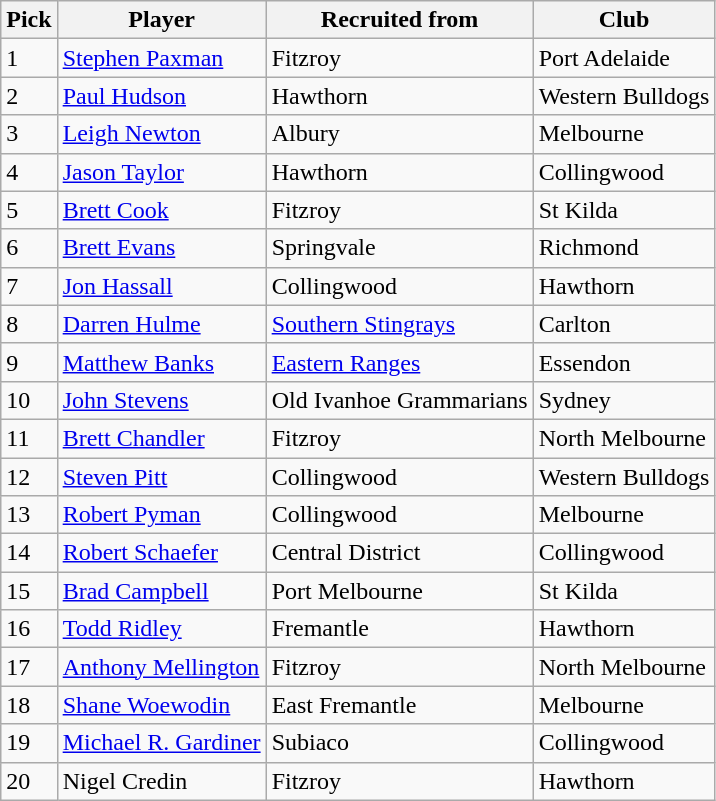<table class="wikitable sortable">
<tr>
<th>Pick</th>
<th>Player</th>
<th>Recruited from</th>
<th>Club</th>
</tr>
<tr>
<td>1</td>
<td><a href='#'>Stephen Paxman</a></td>
<td>Fitzroy</td>
<td>Port Adelaide</td>
</tr>
<tr>
<td>2</td>
<td><a href='#'>Paul Hudson</a></td>
<td>Hawthorn</td>
<td>Western Bulldogs</td>
</tr>
<tr>
<td>3</td>
<td><a href='#'>Leigh Newton</a></td>
<td>Albury</td>
<td>Melbourne</td>
</tr>
<tr>
<td>4</td>
<td><a href='#'>Jason Taylor</a></td>
<td>Hawthorn</td>
<td>Collingwood</td>
</tr>
<tr>
<td>5</td>
<td><a href='#'>Brett Cook</a></td>
<td>Fitzroy</td>
<td>St Kilda</td>
</tr>
<tr>
<td>6</td>
<td><a href='#'>Brett Evans</a></td>
<td>Springvale</td>
<td>Richmond</td>
</tr>
<tr>
<td>7</td>
<td><a href='#'>Jon Hassall</a></td>
<td>Collingwood</td>
<td>Hawthorn</td>
</tr>
<tr>
<td>8</td>
<td><a href='#'>Darren Hulme</a></td>
<td><a href='#'>Southern Stingrays</a></td>
<td>Carlton</td>
</tr>
<tr>
<td>9</td>
<td><a href='#'>Matthew Banks</a></td>
<td><a href='#'>Eastern Ranges</a></td>
<td>Essendon</td>
</tr>
<tr>
<td>10</td>
<td><a href='#'>John Stevens</a></td>
<td>Old Ivanhoe Grammarians</td>
<td>Sydney</td>
</tr>
<tr>
<td>11</td>
<td><a href='#'>Brett Chandler</a></td>
<td>Fitzroy</td>
<td>North Melbourne</td>
</tr>
<tr>
<td>12</td>
<td><a href='#'>Steven Pitt</a></td>
<td>Collingwood</td>
<td>Western Bulldogs</td>
</tr>
<tr>
<td>13</td>
<td><a href='#'>Robert Pyman</a></td>
<td>Collingwood</td>
<td>Melbourne</td>
</tr>
<tr>
<td>14</td>
<td><a href='#'>Robert Schaefer</a></td>
<td>Central District</td>
<td>Collingwood</td>
</tr>
<tr>
<td>15</td>
<td><a href='#'>Brad Campbell</a></td>
<td>Port Melbourne</td>
<td>St Kilda</td>
</tr>
<tr>
<td>16</td>
<td><a href='#'>Todd Ridley</a></td>
<td>Fremantle</td>
<td>Hawthorn</td>
</tr>
<tr>
<td>17</td>
<td><a href='#'>Anthony Mellington</a></td>
<td>Fitzroy</td>
<td>North Melbourne</td>
</tr>
<tr>
<td>18</td>
<td><a href='#'>Shane Woewodin</a></td>
<td>East Fremantle</td>
<td>Melbourne</td>
</tr>
<tr>
<td>19</td>
<td><a href='#'>Michael R. Gardiner</a></td>
<td>Subiaco</td>
<td>Collingwood</td>
</tr>
<tr>
<td>20</td>
<td>Nigel Credin</td>
<td>Fitzroy</td>
<td>Hawthorn</td>
</tr>
</table>
